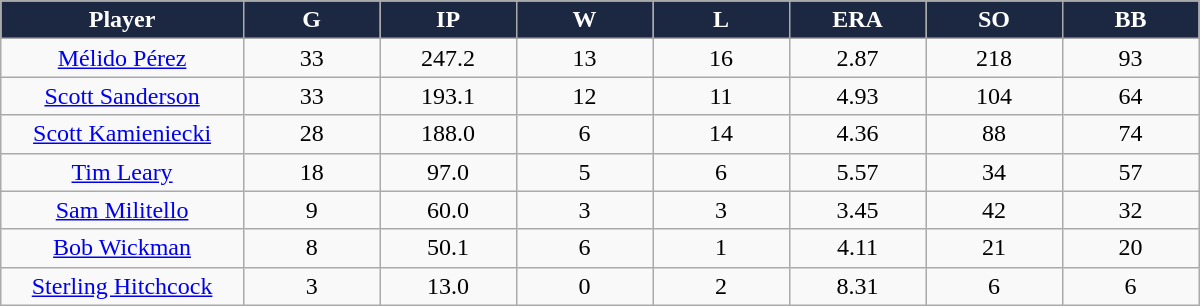<table class="wikitable sortable">
<tr>
<th style="background:#1c2841;color:white;" width="16%">Player</th>
<th style="background:#1c2841;color:white;" width="9%">G</th>
<th style="background:#1c2841;color:white;" width="9%">IP</th>
<th style="background:#1c2841;color:white;" width="9%">W</th>
<th style="background:#1c2841;color:white;" width="9%">L</th>
<th style="background:#1c2841;color:white;" width="9%">ERA</th>
<th style="background:#1c2841;color:white;" width="9%">SO</th>
<th style="background:#1c2841;color:white;" width="9%">BB</th>
</tr>
<tr align="center">
<td><a href='#'>Mélido Pérez</a></td>
<td>33</td>
<td>247.2</td>
<td>13</td>
<td>16</td>
<td>2.87</td>
<td>218</td>
<td>93</td>
</tr>
<tr align="center">
<td><a href='#'>Scott Sanderson</a></td>
<td>33</td>
<td>193.1</td>
<td>12</td>
<td>11</td>
<td>4.93</td>
<td>104</td>
<td>64</td>
</tr>
<tr align="center">
<td><a href='#'>Scott Kamieniecki</a></td>
<td>28</td>
<td>188.0</td>
<td>6</td>
<td>14</td>
<td>4.36</td>
<td>88</td>
<td>74</td>
</tr>
<tr align="center">
<td><a href='#'>Tim Leary</a></td>
<td>18</td>
<td>97.0</td>
<td>5</td>
<td>6</td>
<td>5.57</td>
<td>34</td>
<td>57</td>
</tr>
<tr align="center">
<td><a href='#'>Sam Militello</a></td>
<td>9</td>
<td>60.0</td>
<td>3</td>
<td>3</td>
<td>3.45</td>
<td>42</td>
<td>32</td>
</tr>
<tr align=center>
<td><a href='#'>Bob Wickman</a></td>
<td>8</td>
<td>50.1</td>
<td>6</td>
<td>1</td>
<td>4.11</td>
<td>21</td>
<td>20</td>
</tr>
<tr align=center>
<td><a href='#'>Sterling Hitchcock</a></td>
<td>3</td>
<td>13.0</td>
<td>0</td>
<td>2</td>
<td>8.31</td>
<td>6</td>
<td>6</td>
</tr>
</table>
